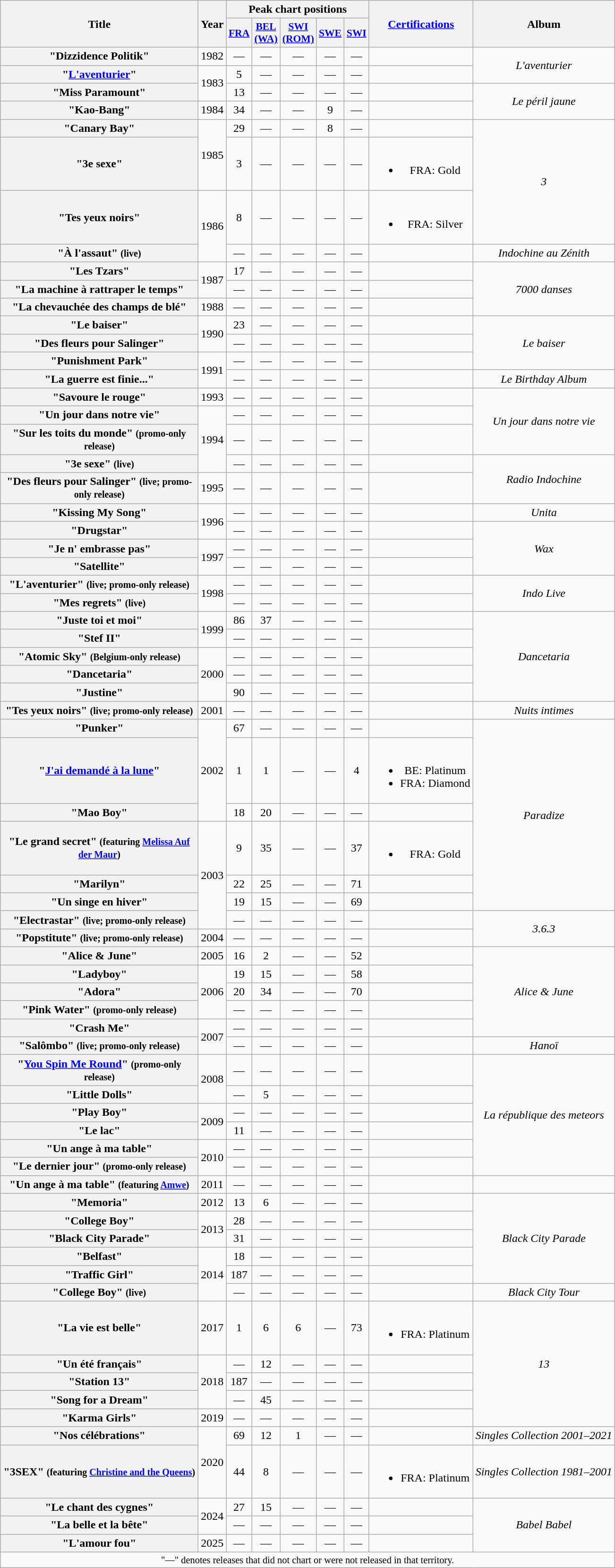<table class="wikitable plainrowheaders" style="text-align:center;">
<tr>
<th rowspan="2" scope="col" style="width:17em;">Title</th>
<th rowspan="2" scope="col" style="width:2em;">Year</th>
<th colspan="5">Peak chart positions</th>
<th rowspan="2"><a href='#'>Certifications</a></th>
<th rowspan="2">Album</th>
</tr>
<tr>
<th scope="col" style="width:2em;font-size:90%;"><a href='#'>FRA</a><br></th>
<th scope="col" style="width:2em;font-size:90%;"><a href='#'>BEL<br>(WA)</a><br></th>
<th scope="col" style="width:2em;font-size:90%;"><a href='#'>SWI<br>(ROM)</a><br></th>
<th scope="col" style="width:2em;font-size:90%;"><a href='#'>SWE</a><br></th>
<th scope="col" style="width:2em;font-size:90%;"><a href='#'>SWI</a><br></th>
</tr>
<tr>
<th scope="row">"Dizzidence Politik"</th>
<td>1982</td>
<td>—</td>
<td>—</td>
<td>—</td>
<td>—</td>
<td>—</td>
<td></td>
<td rowspan="2"><em>L'aventurier</em></td>
</tr>
<tr>
<th scope="row">"<a href='#'>L'aventurier</a>"</th>
<td rowspan="2">1983</td>
<td>5</td>
<td>—</td>
<td>—</td>
<td>—</td>
<td>—</td>
<td></td>
</tr>
<tr>
<th scope="row">"Miss Paramount"</th>
<td>13</td>
<td>—</td>
<td>—</td>
<td>—</td>
<td>—</td>
<td></td>
<td rowspan="2"><em>Le péril jaune</em></td>
</tr>
<tr>
<th scope="row">"Kao-Bang"</th>
<td>1984</td>
<td>34</td>
<td>—</td>
<td>—</td>
<td>9</td>
<td>—</td>
<td></td>
</tr>
<tr>
<th scope="row">"Canary Bay"</th>
<td rowspan="2">1985</td>
<td>29</td>
<td>—</td>
<td>—</td>
<td>8</td>
<td>—</td>
<td></td>
<td rowspan="3"><em>3</em></td>
</tr>
<tr>
<th scope="row">"3e sexe"</th>
<td>3</td>
<td>—</td>
<td>—</td>
<td>—</td>
<td>—</td>
<td><br><ul><li>FRA: Gold</li></ul></td>
</tr>
<tr>
<th scope="row">"Tes yeux noirs"</th>
<td rowspan="2">1986</td>
<td>8</td>
<td>—</td>
<td>—</td>
<td>—</td>
<td>—</td>
<td><br><ul><li>FRA: Silver</li></ul></td>
</tr>
<tr>
<th scope="row">"À l'assaut" <small>(live)</small></th>
<td>—</td>
<td>—</td>
<td>—</td>
<td>—</td>
<td>—</td>
<td></td>
<td><em>Indochine au Zénith</em></td>
</tr>
<tr>
<th scope="row">"Les Tzars"</th>
<td rowspan="2">1987</td>
<td>17</td>
<td>—</td>
<td>—</td>
<td>—</td>
<td>—</td>
<td></td>
<td rowspan="3"><em>7000 danses</em></td>
</tr>
<tr>
<th scope="row">"La machine à rattraper le temps"</th>
<td>—</td>
<td>—</td>
<td>—</td>
<td>—</td>
<td>—</td>
<td></td>
</tr>
<tr>
<th scope="row">"La chevauchée des champs de blé"</th>
<td>1988</td>
<td>—</td>
<td>—</td>
<td>—</td>
<td>—</td>
<td>—</td>
<td></td>
</tr>
<tr>
<th scope="row">"Le baiser"</th>
<td rowspan="2">1990</td>
<td>23</td>
<td>—</td>
<td>—</td>
<td>—</td>
<td>—</td>
<td></td>
<td rowspan="3"><em>Le baiser</em></td>
</tr>
<tr>
<th scope="row">"Des fleurs pour Salinger"</th>
<td>—</td>
<td>—</td>
<td>—</td>
<td>—</td>
<td>—</td>
<td></td>
</tr>
<tr>
<th scope="row">"Punishment Park"</th>
<td rowspan="2">1991</td>
<td>—</td>
<td>—</td>
<td>—</td>
<td>—</td>
<td>—</td>
<td></td>
</tr>
<tr>
<th scope="row">"La guerre est finie..."</th>
<td>—</td>
<td>—</td>
<td>—</td>
<td>—</td>
<td>—</td>
<td></td>
<td><em>Le Birthday Album</em></td>
</tr>
<tr>
<th scope="row">"Savoure le rouge"</th>
<td>1993</td>
<td>—</td>
<td>—</td>
<td>—</td>
<td>—</td>
<td>—</td>
<td></td>
<td rowspan="3"><em>Un jour dans notre vie</em></td>
</tr>
<tr>
<th scope="row">"Un jour dans notre vie"</th>
<td rowspan="3">1994</td>
<td>—</td>
<td>—</td>
<td>—</td>
<td>—</td>
<td>—</td>
<td></td>
</tr>
<tr>
<th scope="row">"Sur les toits du monde" <small>(promo-only release)</small></th>
<td>—</td>
<td>—</td>
<td>—</td>
<td>—</td>
<td>—</td>
<td></td>
</tr>
<tr>
<th scope="row">"3e sexe" <small>(live)</small></th>
<td>—</td>
<td>—</td>
<td>—</td>
<td>—</td>
<td>—</td>
<td></td>
<td rowspan="2"><em>Radio Indochine</em></td>
</tr>
<tr>
<th scope="row">"Des fleurs pour Salinger" <small>(live; promo-only release)</small></th>
<td>1995</td>
<td>—</td>
<td>—</td>
<td>—</td>
<td>—</td>
<td>—</td>
<td></td>
</tr>
<tr>
<th scope="row">"Kissing My Song"</th>
<td rowspan="2">1996</td>
<td>—</td>
<td>—</td>
<td>—</td>
<td>—</td>
<td>—</td>
<td></td>
<td><em>Unita</em></td>
</tr>
<tr>
<th scope="row">"Drugstar"</th>
<td>—</td>
<td>—</td>
<td>—</td>
<td>—</td>
<td>—</td>
<td></td>
<td rowspan="3"><em>Wax</em></td>
</tr>
<tr>
<th scope="row">"Je n' embrasse pas"</th>
<td rowspan="2">1997</td>
<td>—</td>
<td>—</td>
<td>—</td>
<td>—</td>
<td>—</td>
<td></td>
</tr>
<tr>
<th scope="row">"Satellite"</th>
<td>—</td>
<td>—</td>
<td>—</td>
<td>—</td>
<td>—</td>
<td></td>
</tr>
<tr>
<th scope="row">"L'aventurier" <small>(live; promo-only release)</small></th>
<td rowspan="2">1998</td>
<td>—</td>
<td>—</td>
<td>—</td>
<td>—</td>
<td>—</td>
<td></td>
<td rowspan="2"><em>Indo Live</em></td>
</tr>
<tr>
<th scope="row">"Mes regrets" <small>(live)</small></th>
<td>—</td>
<td>—</td>
<td>—</td>
<td>—</td>
<td>—</td>
<td></td>
</tr>
<tr>
<th scope="row">"Juste toi et moi"</th>
<td rowspan="2">1999</td>
<td>86</td>
<td>37</td>
<td>—</td>
<td>—</td>
<td>—</td>
<td></td>
<td rowspan="5"><em>Dancetaria</em></td>
</tr>
<tr>
<th scope="row">"Stef II"</th>
<td>—</td>
<td>—</td>
<td>—</td>
<td>—</td>
<td>—</td>
<td></td>
</tr>
<tr>
<th scope="row">"Atomic Sky" <small>(Belgium-only release)</small></th>
<td rowspan="3">2000</td>
<td>—</td>
<td>—</td>
<td>—</td>
<td>—</td>
<td>—</td>
<td></td>
</tr>
<tr>
<th scope="row">"Dancetaria"</th>
<td>—</td>
<td>—</td>
<td>—</td>
<td>—</td>
<td>—</td>
<td></td>
</tr>
<tr>
<th scope="row">"Justine"</th>
<td>90</td>
<td>—</td>
<td>—</td>
<td>—</td>
<td>—</td>
<td></td>
</tr>
<tr>
<th scope="row">"Tes yeux noirs" <small>(live; promo-only release)</small></th>
<td>2001</td>
<td>—</td>
<td>—</td>
<td>—</td>
<td>—</td>
<td>—</td>
<td></td>
<td><em>Nuits intimes</em></td>
</tr>
<tr>
<th scope="row">"Punker"</th>
<td rowspan="3">2002</td>
<td>67</td>
<td>—</td>
<td>—</td>
<td>—</td>
<td>—</td>
<td></td>
<td rowspan="6"><em>Paradize</em></td>
</tr>
<tr>
<th scope="row">"<a href='#'>J'ai demandé à la lune</a>"</th>
<td>1</td>
<td>1</td>
<td>—</td>
<td>—</td>
<td>4</td>
<td><br><ul><li>BE: Platinum</li><li>FRA: Diamond</li></ul></td>
</tr>
<tr>
<th scope="row">"Mao Boy"</th>
<td>18</td>
<td>20</td>
<td>—</td>
<td>—</td>
<td>—</td>
<td></td>
</tr>
<tr>
<th scope="row">"Le grand secret" <small>(featuring <a href='#'>Melissa Auf der Maur</a>)</small></th>
<td rowspan="4">2003</td>
<td>9</td>
<td>35</td>
<td>—</td>
<td>—</td>
<td>37</td>
<td><br><ul><li>FRA: Gold</li></ul></td>
</tr>
<tr>
<th scope="row">"Marilyn"</th>
<td>22</td>
<td>25</td>
<td>—</td>
<td>—</td>
<td>71</td>
<td></td>
</tr>
<tr>
<th scope="row">"Un singe en hiver"</th>
<td>19</td>
<td>15</td>
<td>—</td>
<td>—</td>
<td>69</td>
<td></td>
</tr>
<tr>
<th scope="row">"Electrastar" <small>(live; promo-only release)</small></th>
<td>—</td>
<td>—</td>
<td>—</td>
<td>—</td>
<td>—</td>
<td></td>
<td rowspan="2"><em>3.6.3</em></td>
</tr>
<tr>
<th scope="row">"Popstitute" <small>(live; promo-only release)</small></th>
<td>2004</td>
<td>—</td>
<td>—</td>
<td>—</td>
<td>—</td>
<td>—</td>
<td></td>
</tr>
<tr>
<th scope="row">"Alice & June"</th>
<td>2005</td>
<td>16</td>
<td>2</td>
<td>—</td>
<td>—</td>
<td>52</td>
<td></td>
<td rowspan="5"><em>Alice & June</em></td>
</tr>
<tr>
<th scope="row">"Ladyboy"</th>
<td rowspan="3">2006</td>
<td>19</td>
<td>15</td>
<td>—</td>
<td>—</td>
<td>58</td>
<td></td>
</tr>
<tr>
<th scope="row">"Adora"</th>
<td>20</td>
<td>34</td>
<td>—</td>
<td>—</td>
<td>70</td>
<td></td>
</tr>
<tr>
<th scope="row">"Pink Water" <small>(promo-only release)</small></th>
<td>—</td>
<td>—</td>
<td>—</td>
<td>—</td>
<td>—</td>
<td></td>
</tr>
<tr>
<th scope="row">"Crash Me"</th>
<td rowspan="2">2007</td>
<td>—</td>
<td>—</td>
<td>—</td>
<td>—</td>
<td>—</td>
<td></td>
</tr>
<tr>
<th scope="row">"Salômbo" <small>(live; promo-only release)</small></th>
<td>—</td>
<td>—</td>
<td>—</td>
<td>—</td>
<td>—</td>
<td></td>
<td><em>Hanoï</em></td>
</tr>
<tr>
<th scope="row">"<a href='#'>You Spin Me Round</a>" <small>(promo-only release)</small></th>
<td rowspan="2">2008</td>
<td>—</td>
<td>—</td>
<td>—</td>
<td>—</td>
<td>—</td>
<td></td>
<td rowspan="6"><em>La république des meteors</em></td>
</tr>
<tr>
<th scope="row">"Little Dolls"</th>
<td>—</td>
<td>5</td>
<td>—</td>
<td>—</td>
<td>—</td>
<td></td>
</tr>
<tr>
<th scope="row">"Play Boy"</th>
<td rowspan="2">2009</td>
<td>—</td>
<td>—</td>
<td>—</td>
<td>—</td>
<td>—</td>
<td></td>
</tr>
<tr>
<th scope="row">"Le lac"</th>
<td>11</td>
<td>—</td>
<td>—</td>
<td>—</td>
<td>—</td>
<td></td>
</tr>
<tr>
<th scope="row">"Un ange à ma table"</th>
<td rowspan="2">2010</td>
<td>—</td>
<td>—</td>
<td>—</td>
<td>—</td>
<td>—</td>
<td></td>
</tr>
<tr>
<th scope="row">"Le dernier jour" <small>(promo-only release)</small></th>
<td>—</td>
<td>—</td>
<td>—</td>
<td>—</td>
<td>—</td>
<td></td>
</tr>
<tr>
<th scope="row">"Un ange à ma table" <small>(featuring <a href='#'>Amwe</a>)</small></th>
<td>2011</td>
<td>—</td>
<td>—</td>
<td>—</td>
<td>—</td>
<td>—</td>
<td></td>
<td></td>
</tr>
<tr>
<th scope="row">"Memoria"</th>
<td>2012</td>
<td>13</td>
<td>6</td>
<td>—</td>
<td>—</td>
<td>—</td>
<td></td>
<td rowspan="5"><em>Black City Parade</em></td>
</tr>
<tr>
<th scope="row">"College Boy"</th>
<td rowspan="2">2013</td>
<td>28</td>
<td>—</td>
<td>—</td>
<td>—</td>
<td>—</td>
<td></td>
</tr>
<tr>
<th scope="row">"Black City Parade"</th>
<td>31</td>
<td>—</td>
<td>—</td>
<td>—</td>
<td>—</td>
<td></td>
</tr>
<tr>
<th scope="row">"Belfast"</th>
<td rowspan="3">2014</td>
<td>18</td>
<td>—</td>
<td>—</td>
<td>—</td>
<td>—</td>
<td></td>
</tr>
<tr>
<th scope="row">"Traffic Girl"</th>
<td>187</td>
<td>—</td>
<td>—</td>
<td>—</td>
<td>—</td>
<td></td>
</tr>
<tr>
<th scope="row">"College Boy" <small>(live)</small></th>
<td>—</td>
<td>—</td>
<td>—</td>
<td>—</td>
<td>—</td>
<td></td>
<td><em>Black City Tour</em></td>
</tr>
<tr>
<th scope="row">"La vie est belle"</th>
<td>2017</td>
<td>1</td>
<td>6</td>
<td>6</td>
<td>—</td>
<td>73</td>
<td><br><ul><li>FRA: Platinum</li></ul></td>
<td rowspan="5"><em>13</em></td>
</tr>
<tr>
<th scope="row">"Un été français"</th>
<td rowspan="3">2018</td>
<td>—</td>
<td>12</td>
<td>—</td>
<td>—</td>
<td>—</td>
<td></td>
</tr>
<tr>
<th scope="row">"Station 13"</th>
<td>187</td>
<td>—</td>
<td>—</td>
<td>—</td>
<td>—</td>
<td></td>
</tr>
<tr>
<th scope="row">"Song for a Dream"</th>
<td>—</td>
<td>45</td>
<td>—</td>
<td>—</td>
<td>—</td>
<td></td>
</tr>
<tr>
<th scope="row">"Karma Girls"</th>
<td>2019</td>
<td>—</td>
<td>—</td>
<td>—</td>
<td>—</td>
<td>—</td>
<td></td>
</tr>
<tr>
<th scope="row">"Nos célébrations"</th>
<td rowspan="2">2020</td>
<td>69</td>
<td>12</td>
<td>1</td>
<td>—</td>
<td>—</td>
<td></td>
<td><em>Singles Collection 2001–2021</em></td>
</tr>
<tr>
<th scope="row">"3SEX" <small>(featuring <a href='#'>Christine and the Queens</a>)</small></th>
<td>44</td>
<td>8</td>
<td>—</td>
<td>—</td>
<td>—</td>
<td><br><ul><li>FRA: Platinum</li></ul></td>
<td><em>Singles Collection 1981–2001</em></td>
</tr>
<tr>
<th scope="row">"Le chant des cygnes"</th>
<td rowspan="2">2024</td>
<td>27<br></td>
<td>15</td>
<td>—</td>
<td>—</td>
<td>—</td>
<td></td>
<td rowspan="3"><em>Babel Babel</em></td>
</tr>
<tr>
<th scope="row">"La belle et la bête"</th>
<td>—</td>
<td>—</td>
<td>—</td>
<td>—</td>
<td>—</td>
<td></td>
</tr>
<tr>
<th scope="row">"L'amour fou"</th>
<td>2025</td>
<td>—</td>
<td>—</td>
<td>—</td>
<td>—</td>
<td>—</td>
<td></td>
</tr>
<tr>
<td colspan="9" style="font-size:85%">"—" denotes releases that did not chart or were not released in that territory.</td>
</tr>
</table>
